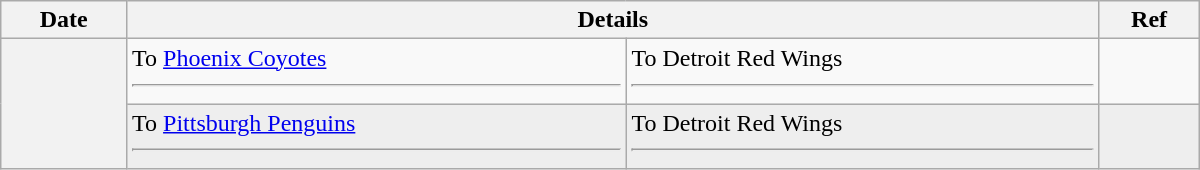<table class="wikitable plainrowheaders" style="width: 50em;">
<tr>
<th scope="col">Date</th>
<th scope="col" colspan="2">Details</th>
<th scope="col">Ref</th>
</tr>
<tr>
<th scope="row" rowspan=2></th>
<td valign="top">To <a href='#'>Phoenix Coyotes</a> <hr></td>
<td valign="top">To Detroit Red Wings <hr></td>
<td></td>
</tr>
<tr bgcolor="#eeeeee">
<td valign="top">To <a href='#'>Pittsburgh Penguins</a> <hr></td>
<td valign="top">To Detroit Red Wings <hr></td>
<td></td>
</tr>
</table>
